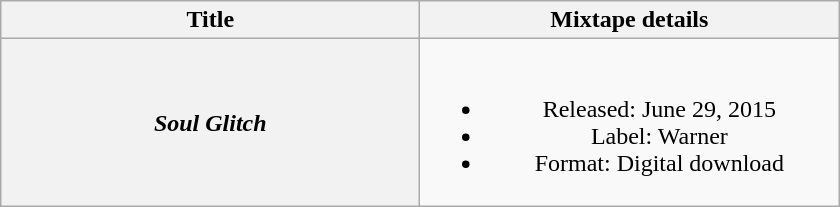<table class="wikitable plainrowheaders" style="text-align:center;">
<tr>
<th scope="col" style="width:17em;">Title</th>
<th scope="col" style="width:17em;">Mixtape details</th>
</tr>
<tr>
<th scope="row"><em>Soul Glitch</em></th>
<td><br><ul><li>Released: June 29, 2015</li><li>Label: Warner</li><li>Format: Digital download</li></ul></td>
</tr>
</table>
